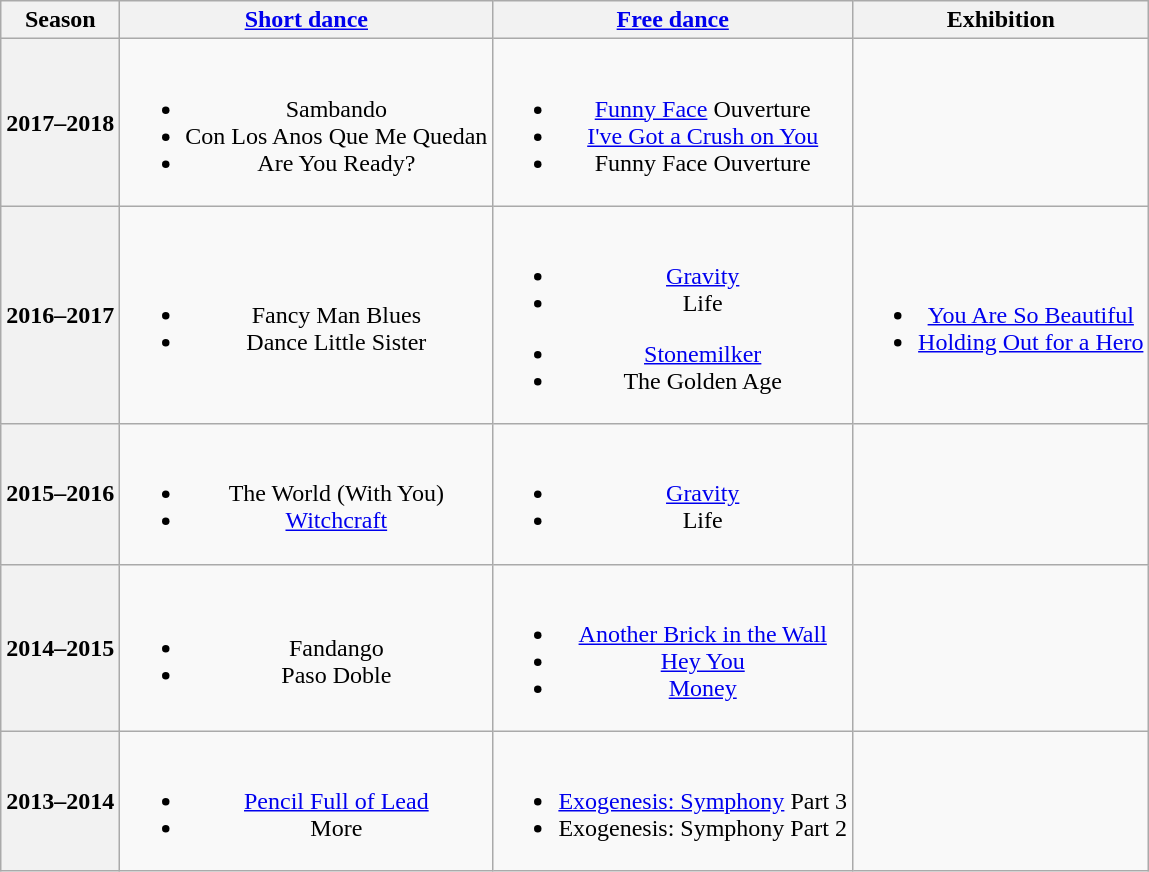<table class=wikitable style=text-align:center>
<tr>
<th>Season</th>
<th><a href='#'>Short dance</a></th>
<th><a href='#'>Free dance</a></th>
<th>Exhibition</th>
</tr>
<tr>
<th>2017–2018 <br> </th>
<td><br><ul><li> Sambando <br></li><li> Con Los Anos Que Me Quedan <br></li><li> Are You Ready? <br></li></ul></td>
<td><br><ul><li><a href='#'>Funny Face</a> Ouverture <br></li><li><a href='#'>I've Got a Crush on You</a> <br></li><li>Funny Face Ouverture <br></li></ul></td>
<td></td>
</tr>
<tr>
<th>2016–2017 <br> </th>
<td><br><ul><li> Fancy Man Blues <br></li><li> Dance Little Sister <br></li></ul></td>
<td><br><ul><li><a href='#'>Gravity</a> <br></li><li>Life <br></li></ul><ul><li><a href='#'>Stonemilker</a> <br></li><li>The Golden Age <br></li></ul></td>
<td><br><ul><li><a href='#'>You Are So Beautiful</a> <br></li><li><a href='#'>Holding Out for a Hero</a> <br></li></ul></td>
</tr>
<tr>
<th>2015–2016 <br> </th>
<td><br><ul><li>The World (With You) <br></li><li><a href='#'>Witchcraft</a> <br></li></ul></td>
<td><br><ul><li><a href='#'>Gravity</a> <br></li><li>Life <br></li></ul></td>
<td></td>
</tr>
<tr>
<th>2014–2015 <br> </th>
<td><br><ul><li>Fandango</li><li>Paso Doble</li></ul></td>
<td><br><ul><li><a href='#'>Another Brick in the Wall</a> <br></li><li><a href='#'>Hey You</a> <br></li><li><a href='#'>Money</a> <br></li></ul></td>
<td></td>
</tr>
<tr>
<th>2013–2014 <br> </th>
<td><br><ul><li><a href='#'>Pencil Full of Lead</a> <br></li><li>More</li></ul></td>
<td><br><ul><li><a href='#'>Exogenesis: Symphony</a> Part 3 <br></li><li>Exogenesis: Symphony Part 2 <br></li></ul></td>
<td></td>
</tr>
</table>
